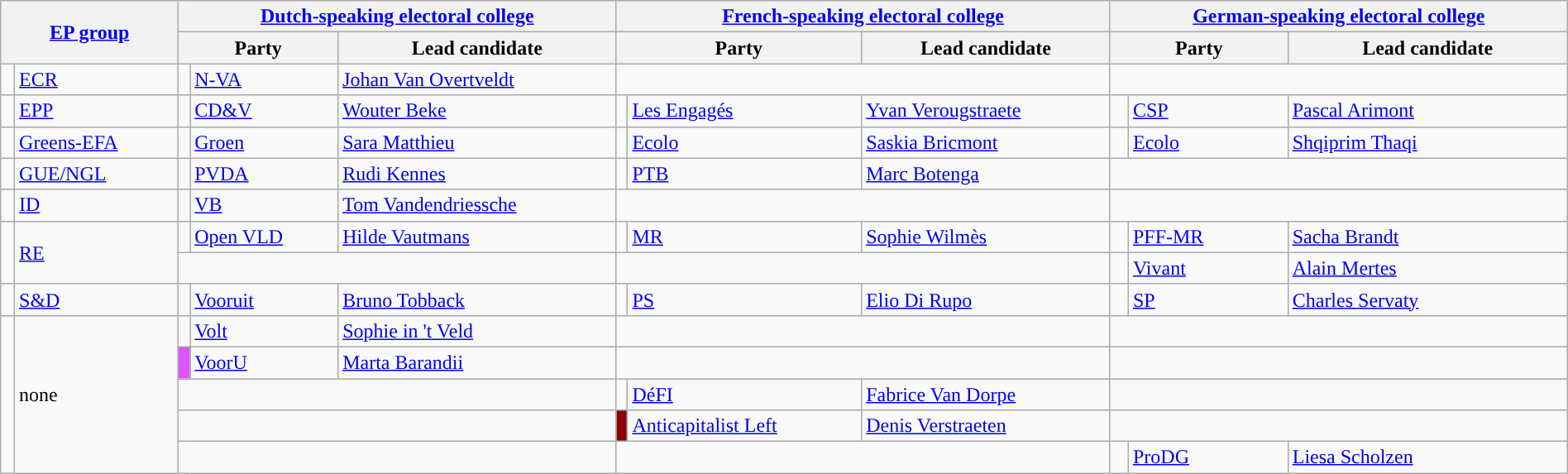<table class="wikitable" style="width:100%;">
<tr>
<th colspan="2" rowspan="2"><a href='#'>EP group</a></th>
<th colspan="3"><a href='#'>Dutch-speaking electoral college</a></th>
<th colspan="3"><a href='#'>French-speaking electoral college</a></th>
<th colspan="3"><a href='#'>German-speaking electoral college</a></th>
</tr>
<tr>
<th colspan="2">Party</th>
<th>Lead candidate</th>
<th colspan="2">Party</th>
<th>Lead candidate</th>
<th colspan="2">Party</th>
<th>Lead candidate</th>
</tr>
<tr>
<td style="background-color: "></td>
<td><a href='#'>ECR</a></td>
<td style="background-color: "></td>
<td><a href='#'>N-VA</a></td>
<td><a href='#'>Johan Van Overtveldt</a></td>
<td colspan="3"></td>
<td colspan="3"></td>
</tr>
<tr>
<td style="background-color: "></td>
<td><a href='#'>EPP</a></td>
<td style="background-color: "></td>
<td><a href='#'>CD&V</a></td>
<td><a href='#'>Wouter Beke</a></td>
<td style="background-color: "></td>
<td><a href='#'>Les Engagés</a></td>
<td><a href='#'>Yvan Verougstraete</a></td>
<td style="background-color: "></td>
<td><a href='#'>CSP</a></td>
<td><a href='#'>Pascal Arimont</a></td>
</tr>
<tr>
<td rowspan=1 style="background-color: "></td>
<td rowspan=1><a href='#'>Greens-EFA</a></td>
<td style="background-color: "></td>
<td><a href='#'>Groen</a></td>
<td><a href='#'>Sara Matthieu</a></td>
<td style="background-color: "></td>
<td><a href='#'>Ecolo</a></td>
<td><a href='#'>Saskia Bricmont</a></td>
<td style="background-color: "></td>
<td><a href='#'>Ecolo</a></td>
<td><a href='#'>Shqiprim Thaqi</a></td>
</tr>
<tr>
<td style="background-color: "></td>
<td><a href='#'>GUE/NGL</a></td>
<td style="background-color: "></td>
<td><a href='#'>PVDA</a></td>
<td><a href='#'>Rudi Kennes</a></td>
<td style="background-color: "></td>
<td><a href='#'>PTB</a></td>
<td><a href='#'>Marc Botenga</a></td>
<td colspan="3"></td>
</tr>
<tr>
<td style="background-color: "></td>
<td><a href='#'>ID</a></td>
<td style="background-color: "></td>
<td><a href='#'>VB</a></td>
<td><a href='#'>Tom Vandendriessche</a></td>
<td colspan="3"></td>
<td colspan="3"></td>
</tr>
<tr>
<td rowspan=2 style="background-color: "></td>
<td rowspan=2><a href='#'>RE</a></td>
<td style="background-color: "></td>
<td><a href='#'>Open VLD</a></td>
<td><a href='#'>Hilde Vautmans</a></td>
<td style="background-color: "></td>
<td><a href='#'>MR</a></td>
<td><a href='#'>Sophie Wilmès</a></td>
<td style="background-color: "></td>
<td><a href='#'>PFF-MR</a></td>
<td><a href='#'>Sacha Brandt</a></td>
</tr>
<tr>
<td colspan="3"></td>
<td colspan="3"></td>
<td style="background-color: "></td>
<td><a href='#'>Vivant</a></td>
<td><a href='#'>Alain Mertes</a></td>
</tr>
<tr>
<td style="background-color: "></td>
<td><a href='#'>S&D</a></td>
<td style="background-color: "></td>
<td><a href='#'>Vooruit</a></td>
<td><a href='#'>Bruno Tobback</a></td>
<td style="background-color: "></td>
<td><a href='#'>PS</a></td>
<td><a href='#'>Elio Di Rupo</a></td>
<td style="background-color: "></td>
<td><a href='#'>SP</a></td>
<td><a href='#'>Charles Servaty</a></td>
</tr>
<tr>
<td style="text-align:left;" rowspan=5></td>
<td style="text-align:left;" rowspan=5>none</td>
<td style="background-color: "></td>
<td><a href='#'>Volt</a></td>
<td><a href='#'>Sophie in 't Veld</a></td>
<td colspan="3"></td>
<td colspan="3"></td>
</tr>
<tr>
<td style="background-color:#dd55ffff" width=2px></td>
<td><a href='#'>VoorU</a></td>
<td><a href='#'>Marta Barandii</a></td>
<td colspan="3"></td>
<td colspan="3"></td>
</tr>
<tr>
<td colspan="3"></td>
<td style="background-color: "></td>
<td><a href='#'>DéFI</a></td>
<td><a href='#'>Fabrice Van Dorpe</a></td>
<td colspan="3"></td>
</tr>
<tr>
<td colspan="3"></td>
<td style="background-color:#8B0000" width=2px></td>
<td><a href='#'>Anticapitalist Left</a></td>
<td><a href='#'>Denis Verstraeten</a></td>
<td colspan="3"></td>
</tr>
<tr>
<td colspan="3"></td>
<td colspan="3"></td>
<td style="background-color: "></td>
<td><a href='#'>ProDG</a></td>
<td><a href='#'>Liesa Scholzen</a></td>
</tr>
</table>
